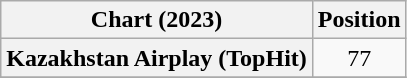<table class="wikitable plainrowheaders" style="text-align:center">
<tr>
<th scope="col">Chart (2023)</th>
<th scope="col">Position</th>
</tr>
<tr>
<th scope="row">Kazakhstan Airplay (TopHit)</th>
<td>77</td>
</tr>
<tr>
</tr>
</table>
